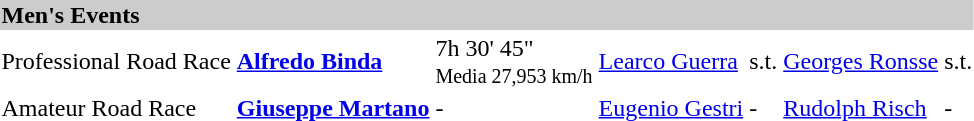<table>
<tr bgcolor="#cccccc">
<td colspan=7><strong>Men's Events</strong></td>
</tr>
<tr>
<td>Professional Road Race<br></td>
<td><strong><a href='#'>Alfredo Binda</a></strong><br><small></small></td>
<td>7h 30' 45"<br><small>Media 27,953 km/h</small></td>
<td><a href='#'>Learco Guerra</a><br><small></small></td>
<td>s.t.</td>
<td><a href='#'>Georges Ronsse</a><br><small></small></td>
<td>s.t.</td>
</tr>
<tr>
<td>Amateur Road Race</td>
<td><strong><a href='#'>Giuseppe Martano</a></strong><br><small></small></td>
<td>-</td>
<td><a href='#'>Eugenio Gestri</a><br><small></small></td>
<td>-</td>
<td><a href='#'>Rudolph Risch</a><br><small></small></td>
<td>-</td>
</tr>
<tr>
</tr>
</table>
